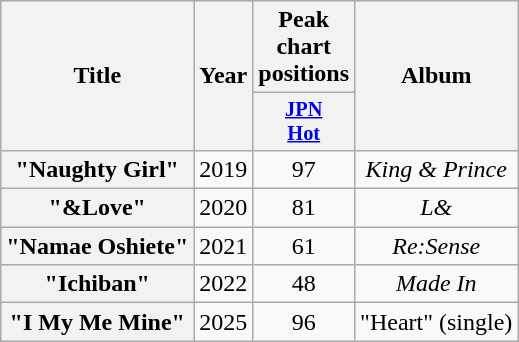<table class="wikitable plainrowheaders" style="text-align:center;">
<tr>
<th scope="col" rowspan="2">Title</th>
<th scope="col" rowspan="2">Year</th>
<th scope="col" colspan="1">Peak chart positions</th>
<th scope="col" rowspan="2">Album</th>
</tr>
<tr>
<th scope="col" style="width:3em;font-size:85%;"><a href='#'>JPN<br>Hot</a><br></th>
</tr>
<tr>
<th scope="row">"Naughty Girl"</th>
<td>2019</td>
<td>97</td>
<td><em>King & Prince</em></td>
</tr>
<tr>
<th scope="row">"&Love"</th>
<td>2020</td>
<td>81</td>
<td><em>L&</em></td>
</tr>
<tr>
<th scope="row">"Namae Oshiete"</th>
<td>2021</td>
<td>61</td>
<td><em>Re:Sense</em></td>
</tr>
<tr>
<th scope="row">"Ichiban"</th>
<td>2022</td>
<td>48</td>
<td><em>Made In</em></td>
</tr>
<tr>
<th scope="row">"I My Me Mine"</th>
<td>2025</td>
<td>96</td>
<td>"Heart" (single)</td>
</tr>
</table>
